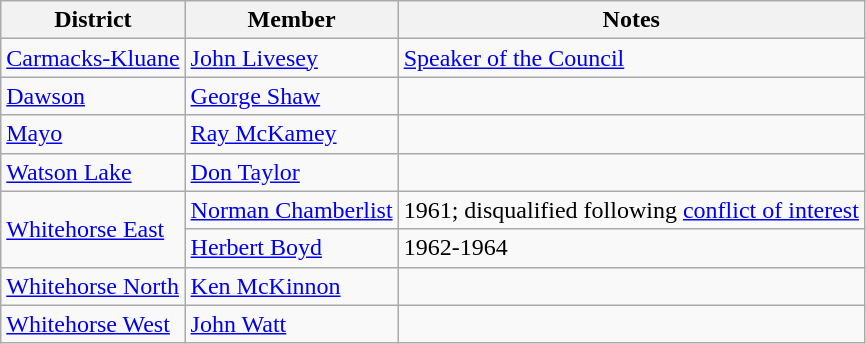<table class=wikitable>
<tr>
<th>District</th>
<th>Member</th>
<th>Notes</th>
</tr>
<tr>
<td><a href='#'>Carmacks-Kluane</a></td>
<td><a href='#'>John Livesey</a></td>
<td><a href='#'>Speaker of the Council</a></td>
</tr>
<tr>
<td><a href='#'>Dawson</a></td>
<td><a href='#'>George Shaw</a></td>
<td></td>
</tr>
<tr>
<td><a href='#'>Mayo</a></td>
<td><a href='#'>Ray McKamey</a></td>
<td></td>
</tr>
<tr>
<td><a href='#'>Watson Lake</a></td>
<td><a href='#'>Don Taylor</a></td>
<td></td>
</tr>
<tr>
<td rowspan=2><a href='#'>Whitehorse East</a></td>
<td><a href='#'>Norman Chamberlist</a></td>
<td>1961; disqualified following <a href='#'>conflict of interest</a></td>
</tr>
<tr>
<td><a href='#'>Herbert Boyd</a></td>
<td>1962-1964</td>
</tr>
<tr>
<td><a href='#'>Whitehorse North</a></td>
<td><a href='#'>Ken McKinnon</a></td>
<td></td>
</tr>
<tr>
<td><a href='#'>Whitehorse West</a></td>
<td><a href='#'>John Watt</a></td>
<td></td>
</tr>
</table>
